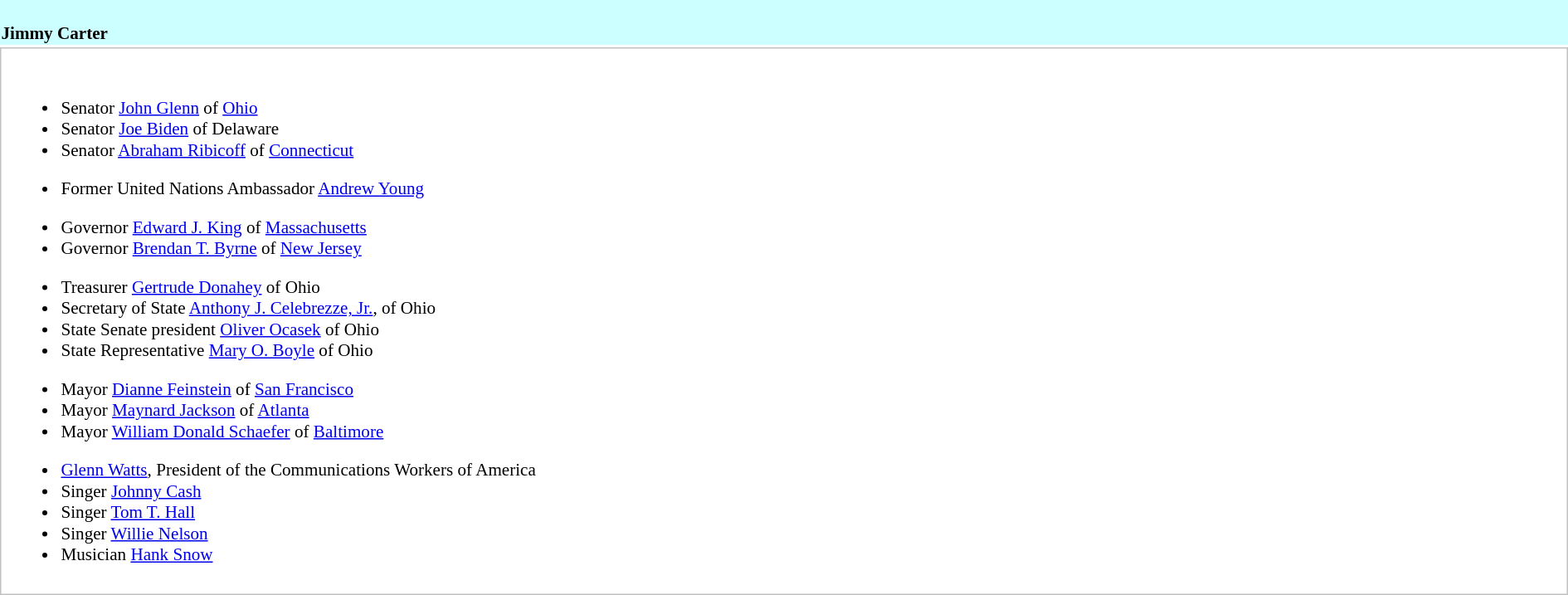<table class="collapsible collapsed" style="width:100%;font-size:88%;text-align:left; border:0; margin-top:0.2em;">
<tr>
<th style="background:#cff; font-weight:normal;"><br><strong>Jimmy Carter</strong></th>
</tr>
<tr>
<td style="border:solid 1px silver; padding:8px; background:white;"><br><ul><li>Senator <a href='#'>John Glenn</a> of <a href='#'>Ohio</a></li><li>Senator <a href='#'>Joe Biden</a> of Delaware</li><li>Senator <a href='#'>Abraham Ribicoff</a> of <a href='#'>Connecticut</a></li></ul><ul><li>Former United Nations Ambassador <a href='#'>Andrew Young</a></li></ul><ul><li>Governor <a href='#'>Edward J. King</a> of <a href='#'>Massachusetts</a></li><li>Governor <a href='#'>Brendan T. Byrne</a> of <a href='#'>New Jersey</a></li></ul><ul><li>Treasurer <a href='#'>Gertrude Donahey</a> of Ohio</li><li>Secretary of State <a href='#'>Anthony J. Celebrezze, Jr.</a>, of Ohio</li><li>State Senate president <a href='#'>Oliver Ocasek</a> of Ohio</li><li>State Representative <a href='#'>Mary O. Boyle</a> of Ohio</li></ul><ul><li>Mayor <a href='#'>Dianne Feinstein</a> of <a href='#'>San Francisco</a></li><li>Mayor <a href='#'>Maynard Jackson</a> of <a href='#'>Atlanta</a></li><li>Mayor <a href='#'>William Donald Schaefer</a> of <a href='#'>Baltimore</a></li></ul><ul><li><a href='#'>Glenn Watts</a>, President of the Communications Workers of America</li><li>Singer <a href='#'>Johnny Cash</a></li><li>Singer <a href='#'>Tom T. Hall</a></li><li>Singer <a href='#'>Willie Nelson</a></li><li>Musician <a href='#'>Hank Snow</a></li></ul></td>
</tr>
<tr>
<td style="text-align:center;"></td>
</tr>
</table>
